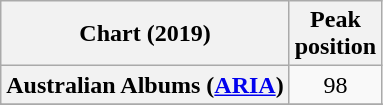<table class="wikitable sortable plainrowheaders" style="text-align=center">
<tr>
<th scope=col>Chart (2019)</th>
<th scope=col>Peak<br>position</th>
</tr>
<tr>
<th scope="row">Australian Albums (<a href='#'>ARIA</a>)</th>
<td align="center">98</td>
</tr>
<tr>
</tr>
<tr>
</tr>
<tr>
</tr>
<tr>
</tr>
<tr>
</tr>
<tr>
</tr>
<tr>
</tr>
<tr>
</tr>
<tr>
</tr>
<tr>
</tr>
<tr>
</tr>
<tr>
</tr>
<tr>
</tr>
</table>
